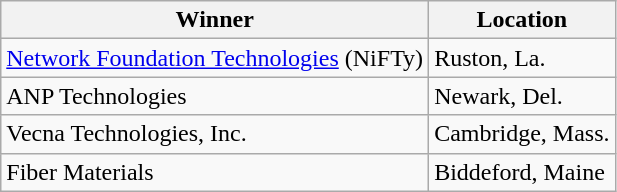<table class="wikitable">
<tr>
<th>Winner</th>
<th>Location</th>
</tr>
<tr>
<td><a href='#'>Network Foundation Technologies</a> (NiFTy)</td>
<td>Ruston, La.</td>
</tr>
<tr>
<td>ANP Technologies</td>
<td>Newark, Del.</td>
</tr>
<tr>
<td>Vecna Technologies, Inc.</td>
<td>Cambridge, Mass.</td>
</tr>
<tr>
<td>Fiber Materials</td>
<td>Biddeford, Maine</td>
</tr>
</table>
